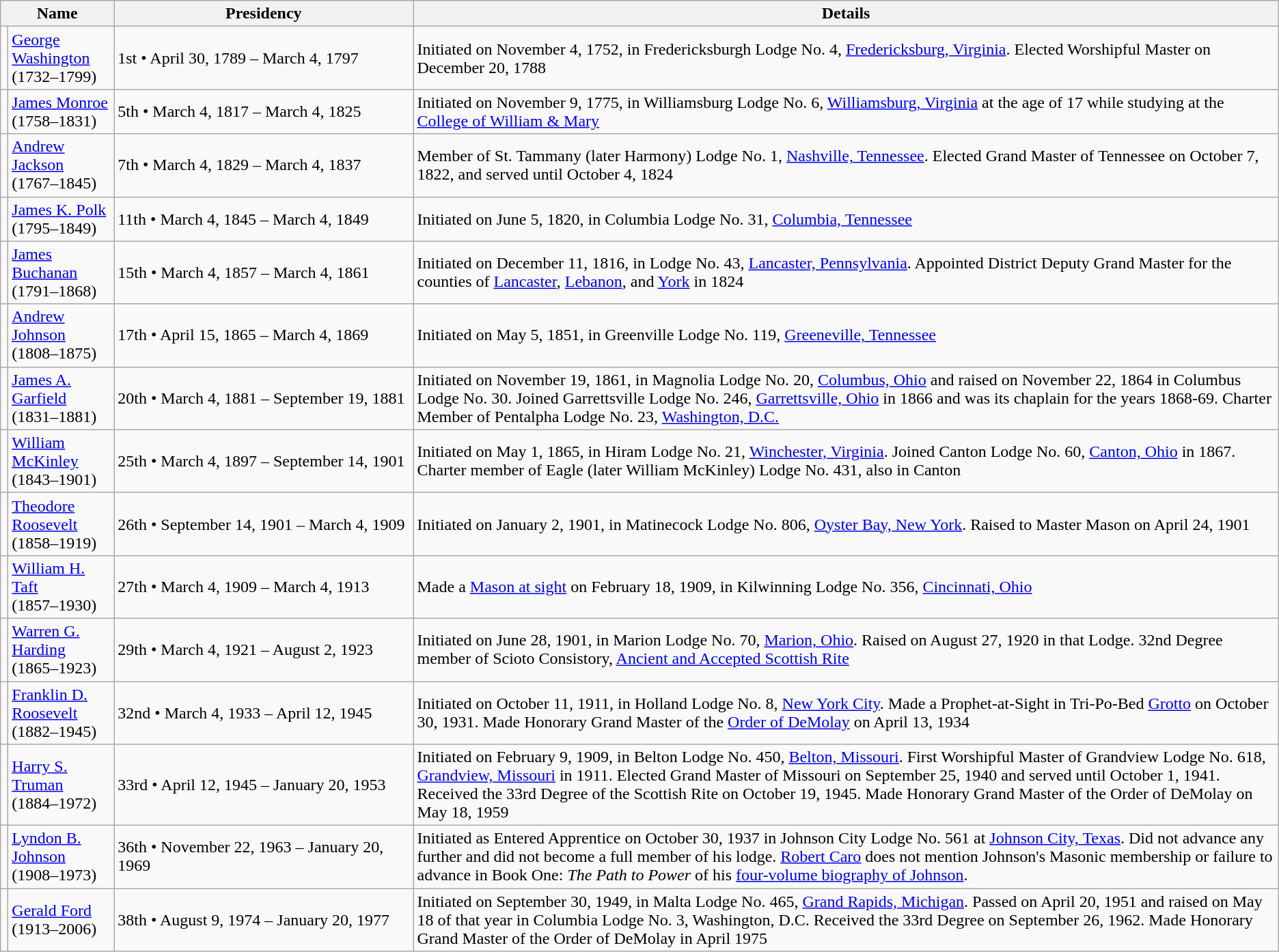<table class="wikitable">
<tr>
<th colspan=2>Name</th>
<th>Presidency</th>
<th>Details</th>
</tr>
<tr>
<td></td>
<td><a href='#'>George Washington</a><br>(1732–1799)</td>
<td>1st • April 30, 1789 – March 4, 1797</td>
<td>Initiated on November 4, 1752, in Fredericksburgh Lodge No. 4, <a href='#'>Fredericksburg, Virginia</a>. Elected Worshipful Master on December 20, 1788</td>
</tr>
<tr>
<td></td>
<td><a href='#'>James Monroe</a><br>(1758–1831)</td>
<td>5th • March 4, 1817 – March 4, 1825</td>
<td>Initiated on November 9, 1775, in Williamsburg Lodge No. 6, <a href='#'>Williamsburg, Virginia</a> at the age of 17 while studying at the <a href='#'>College of William & Mary</a></td>
</tr>
<tr>
<td></td>
<td><a href='#'>Andrew Jackson</a><br>(1767–1845)</td>
<td>7th • March 4, 1829 – March 4, 1837</td>
<td>Member of St. Tammany (later Harmony) Lodge No. 1, <a href='#'>Nashville, Tennessee</a>. Elected Grand Master of Tennessee on October 7, 1822, and served until October 4, 1824</td>
</tr>
<tr>
<td></td>
<td><a href='#'>James K. Polk</a><br>(1795–1849)</td>
<td>11th • March 4, 1845 – March 4, 1849</td>
<td>Initiated on June 5, 1820, in Columbia Lodge No. 31, <a href='#'>Columbia, Tennessee</a></td>
</tr>
<tr>
<td></td>
<td><a href='#'>James Buchanan</a><br>(1791–1868)</td>
<td>15th • March 4, 1857 – March 4, 1861</td>
<td>Initiated on December 11, 1816, in Lodge No. 43, <a href='#'>Lancaster, Pennsylvania</a>. Appointed District Deputy Grand Master for the counties of <a href='#'>Lancaster</a>, <a href='#'>Lebanon</a>, and <a href='#'>York</a> in 1824</td>
</tr>
<tr>
<td></td>
<td><a href='#'>Andrew Johnson</a><br>(1808–1875)</td>
<td>17th • April 15, 1865 – March 4, 1869</td>
<td>Initiated on May 5, 1851, in Greenville Lodge No. 119, <a href='#'>Greeneville, Tennessee</a></td>
</tr>
<tr>
<td></td>
<td><a href='#'>James A. Garfield</a><br>(1831–1881)</td>
<td>20th • March 4, 1881 – September 19, 1881</td>
<td>Initiated on November 19, 1861, in Magnolia Lodge No. 20, <a href='#'>Columbus, Ohio</a> and raised on November 22, 1864 in Columbus Lodge No. 30. Joined Garrettsville Lodge No. 246, <a href='#'>Garrettsville, Ohio</a> in 1866 and was its chaplain for the years 1868-69. Charter Member of Pentalpha Lodge No. 23, <a href='#'>Washington, D.C.</a></td>
</tr>
<tr>
<td></td>
<td><a href='#'>William McKinley</a><br>(1843–1901)</td>
<td>25th • March 4, 1897 – September 14, 1901</td>
<td>Initiated on May 1, 1865, in Hiram Lodge No. 21, <a href='#'>Winchester, Virginia</a>. Joined Canton Lodge No. 60, <a href='#'>Canton, Ohio</a> in 1867. Charter member of Eagle (later William McKinley) Lodge No. 431, also in Canton</td>
</tr>
<tr>
<td></td>
<td><a href='#'>Theodore Roosevelt</a><br>(1858–1919)</td>
<td nowrap>26th • September 14, 1901 – March 4, 1909</td>
<td>Initiated on January 2, 1901, in Matinecock Lodge No. 806, <a href='#'>Oyster Bay, New York</a>. Raised to Master Mason on April 24, 1901</td>
</tr>
<tr>
<td></td>
<td><a href='#'>William H. Taft</a><br>(1857–1930)</td>
<td>27th • March 4, 1909 – March 4, 1913</td>
<td>Made a <a href='#'>Mason at sight</a> on February 18, 1909, in Kilwinning Lodge No. 356, <a href='#'>Cincinnati, Ohio</a></td>
</tr>
<tr>
<td></td>
<td><a href='#'>Warren G. Harding</a><br>(1865–1923)</td>
<td>29th • March 4, 1921 – August 2, 1923</td>
<td>Initiated on June 28, 1901, in Marion Lodge No. 70, <a href='#'>Marion, Ohio</a>. Raised on August 27, 1920 in that Lodge. 32nd Degree member of Scioto Consistory, <a href='#'>Ancient and Accepted Scottish Rite</a></td>
</tr>
<tr>
<td></td>
<td><a href='#'>Franklin D. Roosevelt</a><br>(1882–1945)</td>
<td>32nd • March 4, 1933 – April 12, 1945</td>
<td>Initiated on October 11, 1911, in Holland Lodge No. 8, <a href='#'>New York City</a>. Made a Prophet-at-Sight in Tri-Po-Bed <a href='#'>Grotto</a> on October 30, 1931. Made Honorary Grand Master of the <a href='#'>Order of DeMolay</a> on April 13, 1934</td>
</tr>
<tr>
<td></td>
<td><a href='#'>Harry S. Truman</a><br>(1884–1972)</td>
<td>33rd • April 12, 1945 – January 20, 1953</td>
<td>Initiated on February 9, 1909, in Belton Lodge No. 450, <a href='#'>Belton, Missouri</a>. First Worshipful Master of Grandview Lodge No. 618, <a href='#'>Grandview, Missouri</a> in 1911. Elected Grand Master of Missouri on September 25, 1940 and served until October 1, 1941. Received the 33rd Degree of the Scottish Rite on October 19, 1945. Made Honorary Grand Master of the Order of DeMolay on May 18, 1959</td>
</tr>
<tr>
<td></td>
<td><a href='#'>Lyndon B. Johnson</a><br>(1908–1973)</td>
<td>36th • November 22, 1963 – January 20, 1969</td>
<td>Initiated as Entered Apprentice on October 30, 1937 in Johnson City Lodge No. 561 at <a href='#'>Johnson City, Texas</a>. Did not advance any further and did not become a full member of his lodge. <a href='#'>Robert Caro</a> does not mention Johnson's Masonic membership or failure to advance in Book One: <em>The Path to Power</em> of his <a href='#'>four-volume biography of Johnson</a>.</td>
</tr>
<tr>
<td></td>
<td><a href='#'>Gerald Ford</a><br>(1913–2006)</td>
<td>38th • August 9, 1974 – January 20, 1977</td>
<td>Initiated on September 30, 1949, in Malta Lodge No. 465, <a href='#'>Grand Rapids, Michigan</a>. Passed on April 20, 1951 and raised on May 18 of that year in Columbia Lodge No. 3, Washington, D.C. Received the 33rd Degree on September 26, 1962. Made Honorary Grand Master of the Order of DeMolay in April 1975</td>
</tr>
</table>
